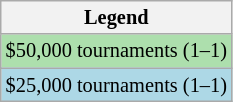<table class=wikitable style=font-size:85%>
<tr>
<th>Legend</th>
</tr>
<tr style="background:#addfad;">
<td>$50,000 tournaments (1–1)</td>
</tr>
<tr style="background:lightblue;">
<td>$25,000 tournaments (1–1)</td>
</tr>
</table>
